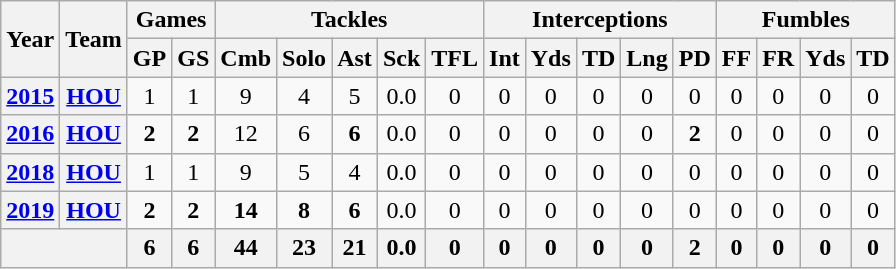<table class="wikitable" style="text-align:center">
<tr>
<th rowspan="2">Year</th>
<th rowspan="2">Team</th>
<th colspan="2">Games</th>
<th colspan="5">Tackles</th>
<th colspan="5">Interceptions</th>
<th colspan="4">Fumbles</th>
</tr>
<tr>
<th>GP</th>
<th>GS</th>
<th>Cmb</th>
<th>Solo</th>
<th>Ast</th>
<th>Sck</th>
<th>TFL</th>
<th>Int</th>
<th>Yds</th>
<th>TD</th>
<th>Lng</th>
<th>PD</th>
<th>FF</th>
<th>FR</th>
<th>Yds</th>
<th>TD</th>
</tr>
<tr>
<th><a href='#'>2015</a></th>
<th><a href='#'>HOU</a></th>
<td>1</td>
<td>1</td>
<td>9</td>
<td>4</td>
<td>5</td>
<td>0.0</td>
<td>0</td>
<td>0</td>
<td>0</td>
<td>0</td>
<td>0</td>
<td>0</td>
<td>0</td>
<td>0</td>
<td>0</td>
<td>0</td>
</tr>
<tr>
<th><a href='#'>2016</a></th>
<th><a href='#'>HOU</a></th>
<td><strong>2</strong></td>
<td><strong>2</strong></td>
<td>12</td>
<td>6</td>
<td><strong>6</strong></td>
<td>0.0</td>
<td>0</td>
<td>0</td>
<td>0</td>
<td>0</td>
<td>0</td>
<td><strong>2</strong></td>
<td>0</td>
<td>0</td>
<td>0</td>
<td>0</td>
</tr>
<tr>
<th><a href='#'>2018</a></th>
<th><a href='#'>HOU</a></th>
<td>1</td>
<td>1</td>
<td>9</td>
<td>5</td>
<td>4</td>
<td>0.0</td>
<td>0</td>
<td>0</td>
<td>0</td>
<td>0</td>
<td>0</td>
<td>0</td>
<td>0</td>
<td>0</td>
<td>0</td>
<td>0</td>
</tr>
<tr>
<th><a href='#'>2019</a></th>
<th><a href='#'>HOU</a></th>
<td><strong>2</strong></td>
<td><strong>2</strong></td>
<td><strong>14</strong></td>
<td><strong>8</strong></td>
<td><strong>6</strong></td>
<td>0.0</td>
<td>0</td>
<td>0</td>
<td>0</td>
<td>0</td>
<td>0</td>
<td>0</td>
<td>0</td>
<td>0</td>
<td>0</td>
<td>0</td>
</tr>
<tr>
<th colspan="2"></th>
<th>6</th>
<th>6</th>
<th>44</th>
<th>23</th>
<th>21</th>
<th>0.0</th>
<th>0</th>
<th>0</th>
<th>0</th>
<th>0</th>
<th>0</th>
<th>2</th>
<th>0</th>
<th>0</th>
<th>0</th>
<th>0</th>
</tr>
</table>
